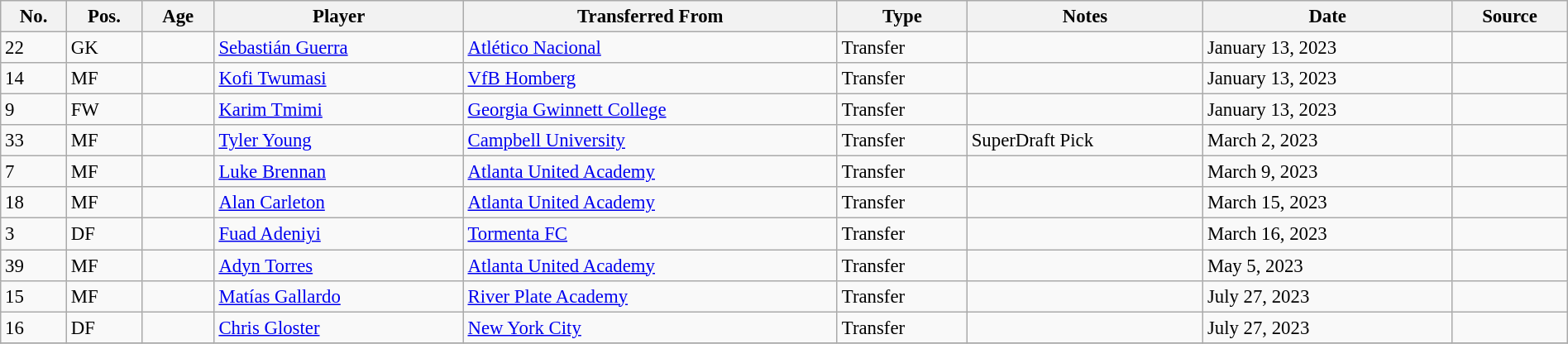<table class="wikitable sortable" style="width:100%; text-align:center; font-size:95%; text-align:left;">
<tr>
<th><strong>No.</strong></th>
<th><strong>Pos.</strong></th>
<th><strong>Age</strong></th>
<th><strong>Player</strong></th>
<th><strong>Transferred From</strong></th>
<th><strong>Type</strong></th>
<th><strong>Notes</strong></th>
<th><strong>Date</strong></th>
<th><strong>Source</strong></th>
</tr>
<tr>
<td>22</td>
<td>GK</td>
<td></td>
<td> <a href='#'>Sebastián Guerra</a></td>
<td> <a href='#'>Atlético Nacional</a></td>
<td>Transfer</td>
<td></td>
<td>January 13, 2023</td>
<td></td>
</tr>
<tr>
<td>14</td>
<td>MF</td>
<td></td>
<td> <a href='#'>Kofi Twumasi</a></td>
<td> <a href='#'>VfB Homberg</a></td>
<td>Transfer</td>
<td></td>
<td>January 13, 2023</td>
<td></td>
</tr>
<tr>
<td>9</td>
<td>FW</td>
<td></td>
<td> <a href='#'>Karim Tmimi</a></td>
<td> <a href='#'>Georgia Gwinnett College</a></td>
<td>Transfer</td>
<td></td>
<td>January 13, 2023</td>
<td></td>
</tr>
<tr>
<td>33</td>
<td>MF</td>
<td></td>
<td> <a href='#'>Tyler Young</a></td>
<td> <a href='#'>Campbell University</a></td>
<td>Transfer</td>
<td>SuperDraft Pick</td>
<td>March 2, 2023</td>
<td></td>
</tr>
<tr>
<td>7</td>
<td>MF</td>
<td></td>
<td> <a href='#'>Luke Brennan</a></td>
<td> <a href='#'>Atlanta United Academy</a></td>
<td>Transfer</td>
<td></td>
<td>March 9, 2023</td>
<td></td>
</tr>
<tr>
<td>18</td>
<td>MF</td>
<td></td>
<td> <a href='#'>Alan Carleton</a></td>
<td> <a href='#'>Atlanta United Academy</a></td>
<td>Transfer</td>
<td></td>
<td>March 15, 2023</td>
<td></td>
</tr>
<tr>
<td>3</td>
<td>DF</td>
<td></td>
<td> <a href='#'>Fuad Adeniyi</a></td>
<td> <a href='#'>Tormenta FC</a></td>
<td>Transfer</td>
<td></td>
<td>March 16, 2023</td>
<td></td>
</tr>
<tr>
<td>39</td>
<td>MF</td>
<td></td>
<td> <a href='#'>Adyn Torres</a></td>
<td> <a href='#'>Atlanta United Academy</a></td>
<td>Transfer</td>
<td></td>
<td>May 5, 2023</td>
<td></td>
</tr>
<tr>
<td>15</td>
<td>MF</td>
<td></td>
<td> <a href='#'>Matías Gallardo</a></td>
<td> <a href='#'>River Plate Academy</a></td>
<td>Transfer</td>
<td></td>
<td>July 27, 2023</td>
<td></td>
</tr>
<tr>
<td>16</td>
<td>DF</td>
<td></td>
<td> <a href='#'>Chris Gloster</a></td>
<td> <a href='#'>New York City</a></td>
<td>Transfer</td>
<td></td>
<td>July 27, 2023</td>
<td></td>
</tr>
<tr>
</tr>
</table>
